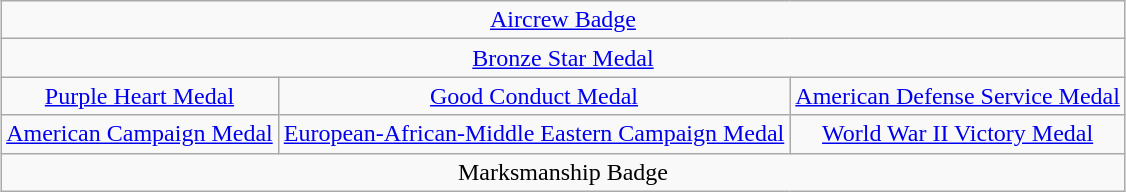<table class="wikitable" style="margin:1em auto; text-align:center;">
<tr>
<td colspan="12"><a href='#'>Aircrew Badge</a></td>
</tr>
<tr>
<td colspan="12"><a href='#'>Bronze Star Medal</a></td>
</tr>
<tr>
<td colspan="4"><a href='#'>Purple Heart Medal</a></td>
<td colspan="4"><a href='#'>Good Conduct Medal</a></td>
<td colspan="4"><a href='#'>American Defense Service Medal</a></td>
</tr>
<tr>
<td colspan="4"><a href='#'>American Campaign Medal</a></td>
<td colspan="4"><a href='#'>European-African-Middle Eastern Campaign Medal</a></td>
<td colspan="4"><a href='#'>World War II Victory Medal</a></td>
</tr>
<tr>
<td colspan="12">Marksmanship Badge</td>
</tr>
</table>
